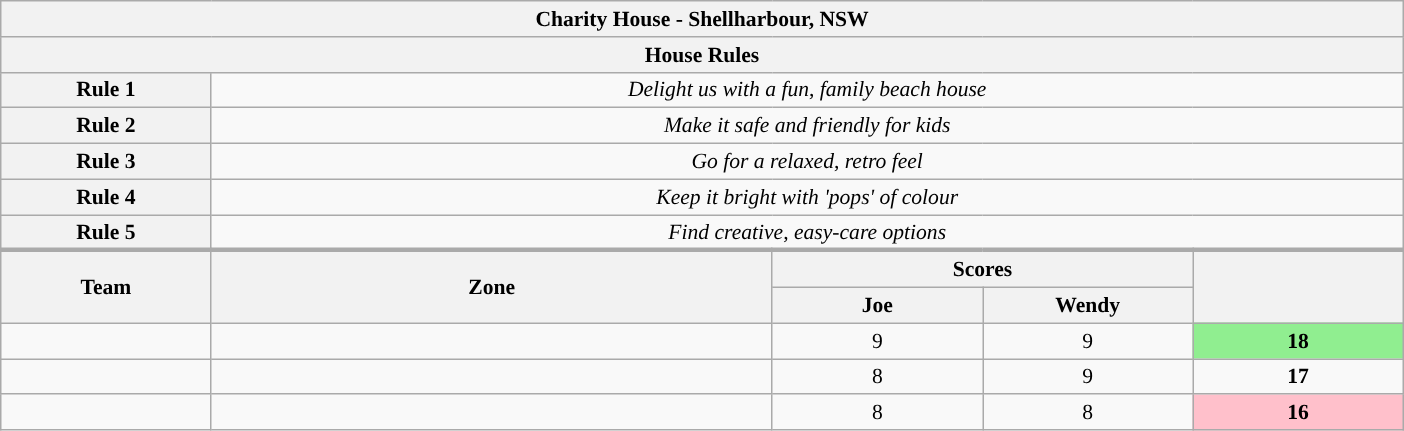<table class="wikitable plainrowheaders" style="text-align:center; font-size:90%; width:65em;">
<tr>
<th colspan="5" >Charity House - Shellharbour, NSW</th>
</tr>
<tr>
<th colspan="5">House Rules</th>
</tr>
<tr>
<th>Rule 1</th>
<td colspan="5"><em>Delight us with a fun, family beach house</em></td>
</tr>
<tr>
<th>Rule 2</th>
<td colspan="5"><em>Make it safe and friendly for kids</em></td>
</tr>
<tr>
<th>Rule 3</th>
<td colspan="5"><em>Go for a relaxed, retro feel</em></td>
</tr>
<tr>
<th>Rule 4</th>
<td colspan="5"><em>Keep it bright with 'pops' of colour</em></td>
</tr>
<tr>
<th>Rule 5</th>
<td colspan="5"><em>Find creative, easy-care options</em></td>
</tr>
<tr>
</tr>
<tr style="border-top:3px solid #aaa;">
<th rowspan="2">Team</th>
<th rowspan="2" style="width:40%;">Zone</th>
<th colspan="2" style="width:30%;">Scores</th>
<th rowspan="2" style="width:20%;"></th>
</tr>
<tr>
<th style="width:15%;">Joe</th>
<th style="width:15%;">Wendy</th>
</tr>
<tr>
<td style="width:15%;"></td>
<td></td>
<td>9</td>
<td>9</td>
<td bgcolor="lightgreen"><strong>18</strong></td>
</tr>
<tr>
<td style="width:15%;"></td>
<td></td>
<td>8</td>
<td>9</td>
<td><strong>17</strong></td>
</tr>
<tr>
<td style="width:15%;"></td>
<td></td>
<td>8</td>
<td>8</td>
<td bgcolor="pink"><strong>16</strong></td>
</tr>
</table>
